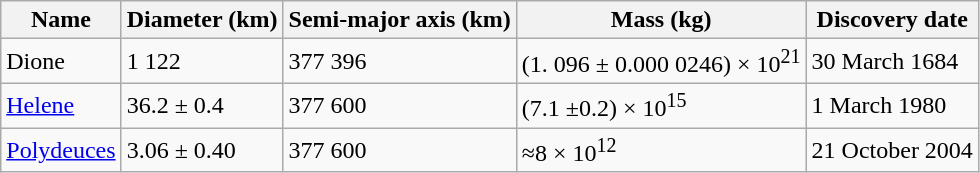<table class="wikitable">
<tr>
<th>Name</th>
<th>Diameter (km)</th>
<th>Semi-major axis (km)</th>
<th>Mass (kg)</th>
<th>Discovery date</th>
</tr>
<tr>
<td>Dione</td>
<td>1 122</td>
<td>377 396</td>
<td>(1. 096 ± 0.000 0246) × 10<sup>21</sup></td>
<td>30 March 1684</td>
</tr>
<tr>
<td><a href='#'>Helene</a></td>
<td>36.2 ± 0.4</td>
<td>377 600</td>
<td>(7.1 ±0.2) × 10<sup>15</sup></td>
<td>1 March 1980</td>
</tr>
<tr>
<td><a href='#'>Polydeuces</a></td>
<td>3.06 ± 0.40</td>
<td>377 600</td>
<td>≈8 × 10<sup>12</sup></td>
<td>21 October 2004</td>
</tr>
</table>
